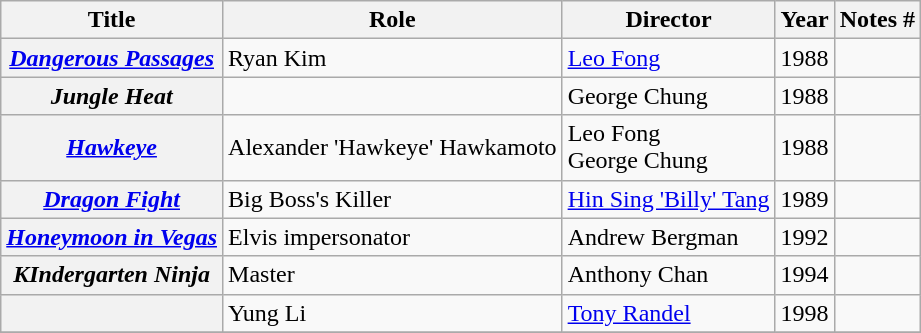<table class="wikitable plainrowheaders sortable">
<tr>
<th scope="col">Title</th>
<th scope="col">Role</th>
<th scope="col">Director</th>
<th scope="col">Year</th>
<th scope="col" class="unsortable">Notes #</th>
</tr>
<tr>
<th scope="row"><em><a href='#'>Dangerous Passages</a></em></th>
<td>Ryan Kim</td>
<td><a href='#'>Leo Fong</a></td>
<td>1988</td>
<td></td>
</tr>
<tr>
<th scope="row"><em>Jungle Heat</em></th>
<td></td>
<td>George Chung</td>
<td>1988</td>
<td></td>
</tr>
<tr>
<th scope="row"><em><a href='#'>Hawkeye</a></em></th>
<td>Alexander 'Hawkeye' Hawkamoto</td>
<td>Leo Fong<br>George Chung</td>
<td>1988</td>
<td></td>
</tr>
<tr>
<th scope="row"><em><a href='#'>Dragon Fight</a></em></th>
<td>Big Boss's Killer</td>
<td><a href='#'>Hin Sing 'Billy' Tang</a></td>
<td>1989</td>
<td></td>
</tr>
<tr>
<th scope="row"><em><a href='#'>Honeymoon in Vegas</a></em></th>
<td>Elvis impersonator</td>
<td>Andrew Bergman</td>
<td>1992</td>
<td></td>
</tr>
<tr>
<th scope="row"><em>KIndergarten Ninja</em></th>
<td>Master</td>
<td>Anthony Chan</td>
<td>1994</td>
<td></td>
</tr>
<tr>
<th scope="row"><em></em></th>
<td>Yung Li</td>
<td><a href='#'>Tony Randel</a></td>
<td>1998</td>
<td></td>
</tr>
<tr>
</tr>
</table>
